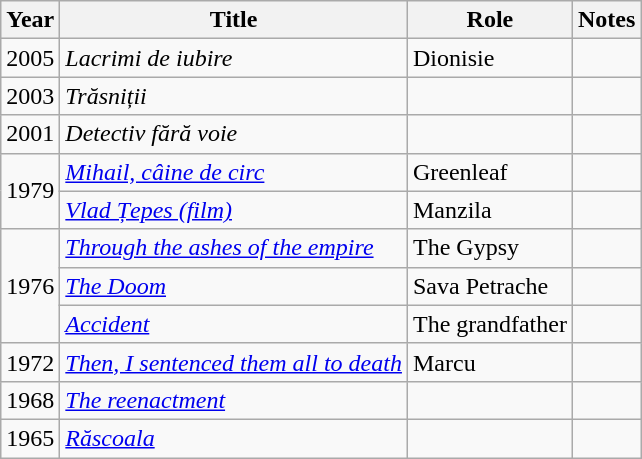<table class="wikitable sortable">
<tr>
<th>Year</th>
<th>Title</th>
<th>Role</th>
<th class="unsortable">Notes</th>
</tr>
<tr>
<td>2005</td>
<td><em>Lacrimi de iubire</em></td>
<td>Dionisie</td>
<td></td>
</tr>
<tr>
<td>2003</td>
<td><em>Trăsniții</em></td>
<td></td>
<td></td>
</tr>
<tr>
<td>2001</td>
<td><em>Detectiv fără voie</em></td>
<td></td>
</tr>
<tr>
<td rowspan="2">1979</td>
<td><em><a href='#'>Mihail, câine de circ</a></em></td>
<td>Greenleaf</td>
<td></td>
</tr>
<tr>
<td><em><a href='#'>Vlad Țepes (film)</a></em></td>
<td>Manzila</td>
<td></td>
</tr>
<tr>
<td rowspan="3">1976</td>
<td><em><a href='#'>Through the ashes of the empire</a></em></td>
<td>The Gypsy</td>
<td></td>
</tr>
<tr>
<td><em><a href='#'>The Doom</a></em></td>
<td>Sava Petrache</td>
<td></td>
</tr>
<tr>
<td><em><a href='#'>Accident</a></em></td>
<td>The grandfather</td>
<td></td>
</tr>
<tr>
<td>1972</td>
<td><em><a href='#'>Then, I sentenced them all to death</a></em></td>
<td>Marcu</td>
<td></td>
</tr>
<tr>
<td>1968</td>
<td><em><a href='#'>The reenactment</a></em></td>
<td></td>
<td></td>
</tr>
<tr>
<td>1965</td>
<td><em><a href='#'>Răscoala</a></em></td>
<td></td>
<td></td>
</tr>
</table>
